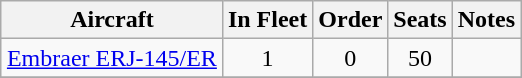<table class="wikitable" style="border-collapse:collapse;text-align:center;margin: auto;">
<tr>
<th>Aircraft</th>
<th>In Fleet</th>
<th>Order</th>
<th>Seats</th>
<th>Notes</th>
</tr>
<tr>
<td><a href='#'>Embraer ERJ-145/ER</a></td>
<td>1</td>
<td>0</td>
<td>50</td>
<td></td>
</tr>
<tr>
</tr>
</table>
